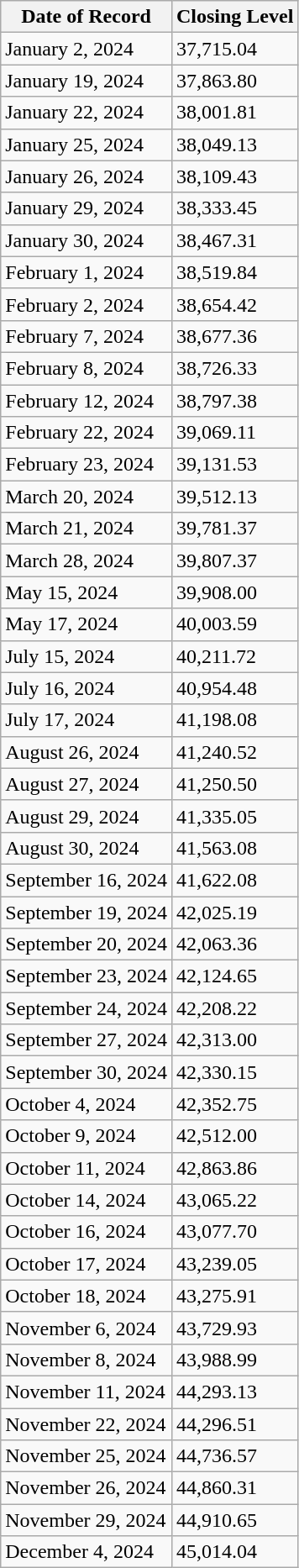<table class="wikitable">
<tr>
<th>Date of Record</th>
<th>Closing Level</th>
</tr>
<tr>
<td>January 2, 2024</td>
<td>37,715.04</td>
</tr>
<tr>
<td>January 19, 2024</td>
<td>37,863.80</td>
</tr>
<tr>
<td>January 22, 2024</td>
<td>38,001.81</td>
</tr>
<tr>
<td>January 25, 2024</td>
<td>38,049.13</td>
</tr>
<tr>
<td>January 26, 2024</td>
<td>38,109.43</td>
</tr>
<tr>
<td>January 29, 2024</td>
<td>38,333.45</td>
</tr>
<tr>
<td>January 30, 2024</td>
<td>38,467.31</td>
</tr>
<tr>
<td>February 1, 2024</td>
<td>38,519.84</td>
</tr>
<tr>
<td>February 2, 2024</td>
<td>38,654.42</td>
</tr>
<tr>
<td>February 7, 2024</td>
<td>38,677.36</td>
</tr>
<tr>
<td>February 8, 2024</td>
<td>38,726.33</td>
</tr>
<tr>
<td>February 12, 2024</td>
<td>38,797.38</td>
</tr>
<tr>
<td>February 22, 2024</td>
<td>39,069.11</td>
</tr>
<tr>
<td>February 23, 2024</td>
<td>39,131.53</td>
</tr>
<tr>
<td>March 20, 2024</td>
<td>39,512.13</td>
</tr>
<tr>
<td>March 21, 2024</td>
<td>39,781.37</td>
</tr>
<tr>
<td>March 28, 2024</td>
<td>39,807.37</td>
</tr>
<tr>
<td>May 15, 2024</td>
<td>39,908.00</td>
</tr>
<tr>
<td>May 17, 2024</td>
<td>40,003.59</td>
</tr>
<tr>
<td>July 15, 2024</td>
<td>40,211.72</td>
</tr>
<tr>
<td>July 16, 2024</td>
<td>40,954.48</td>
</tr>
<tr>
<td>July 17, 2024</td>
<td>41,198.08</td>
</tr>
<tr>
<td>August 26, 2024</td>
<td>41,240.52</td>
</tr>
<tr>
<td>August 27, 2024</td>
<td>41,250.50</td>
</tr>
<tr>
<td>August 29, 2024</td>
<td>41,335.05</td>
</tr>
<tr>
<td>August 30, 2024</td>
<td>41,563.08</td>
</tr>
<tr>
<td>September 16, 2024</td>
<td>41,622.08</td>
</tr>
<tr>
<td>September 19, 2024</td>
<td>42,025.19</td>
</tr>
<tr>
<td>September 20, 2024</td>
<td>42,063.36</td>
</tr>
<tr>
<td>September 23, 2024</td>
<td>42,124.65</td>
</tr>
<tr>
<td>September 24, 2024</td>
<td>42,208.22</td>
</tr>
<tr>
<td>September 27, 2024</td>
<td>42,313.00</td>
</tr>
<tr>
<td>September 30, 2024</td>
<td>42,330.15</td>
</tr>
<tr>
<td>October 4, 2024</td>
<td>42,352.75</td>
</tr>
<tr>
<td>October 9, 2024</td>
<td>42,512.00</td>
</tr>
<tr>
<td>October 11, 2024</td>
<td>42,863.86</td>
</tr>
<tr>
<td>October 14, 2024</td>
<td>43,065.22</td>
</tr>
<tr>
<td>October 16, 2024</td>
<td>43,077.70</td>
</tr>
<tr>
<td>October 17, 2024</td>
<td>43,239.05</td>
</tr>
<tr>
<td>October 18, 2024</td>
<td>43,275.91</td>
</tr>
<tr>
<td>November 6, 2024</td>
<td>43,729.93</td>
</tr>
<tr>
<td>November 8, 2024</td>
<td>43,988.99</td>
</tr>
<tr>
<td>November 11, 2024</td>
<td>44,293.13</td>
</tr>
<tr>
<td>November 22, 2024</td>
<td>44,296.51</td>
</tr>
<tr>
<td>November 25, 2024</td>
<td>44,736.57</td>
</tr>
<tr>
<td>November 26, 2024</td>
<td>44,860.31</td>
</tr>
<tr>
<td>November 29, 2024</td>
<td>44,910.65</td>
</tr>
<tr>
<td>December 4, 2024</td>
<td>45,014.04</td>
</tr>
</table>
